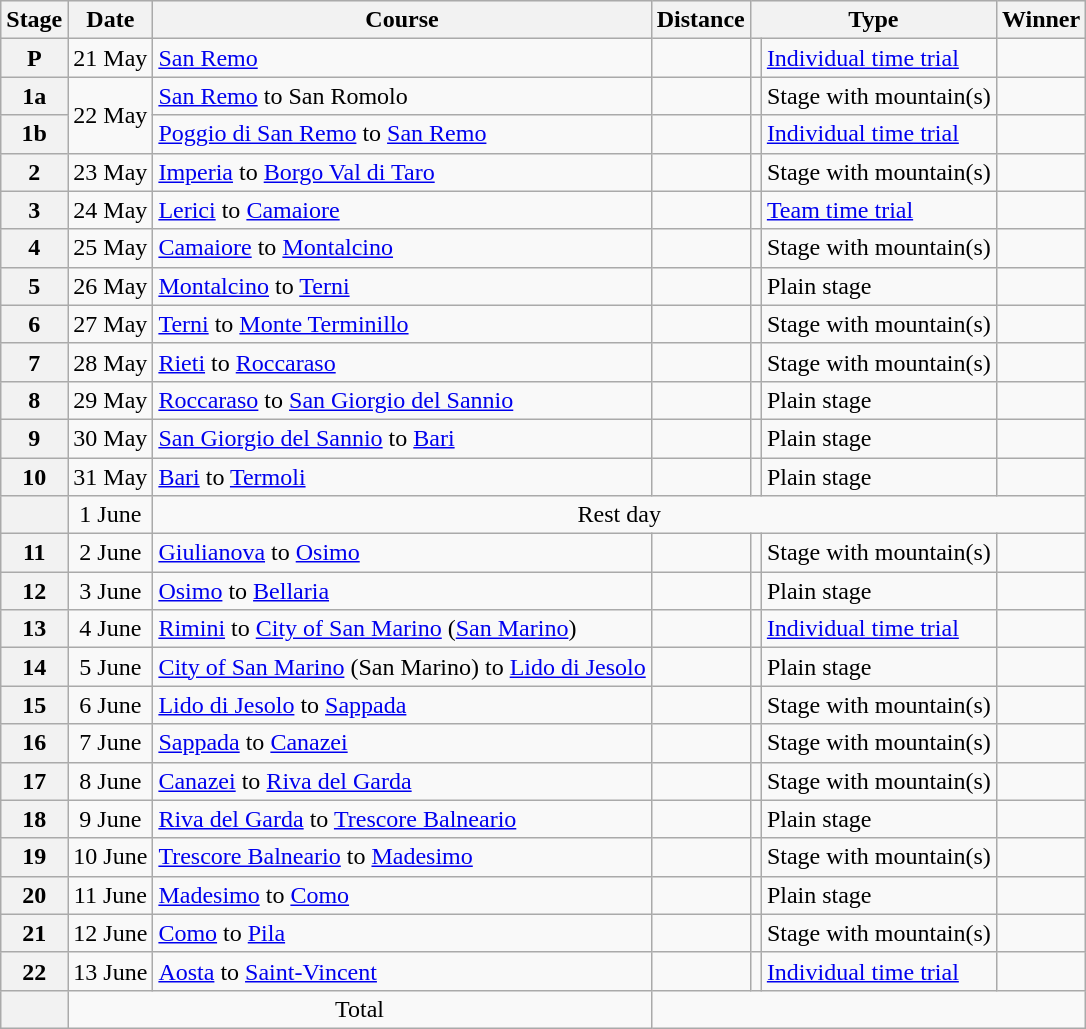<table class="wikitable">
<tr style="background:#efefef;">
<th>Stage</th>
<th>Date</th>
<th>Course</th>
<th>Distance</th>
<th colspan="2">Type</th>
<th>Winner</th>
</tr>
<tr>
<th style="text-align:center">P</th>
<td style="text-align:center;">21 May</td>
<td><a href='#'>San Remo</a></td>
<td style="text-align:center;"></td>
<td style="text-align:center;"></td>
<td><a href='#'>Individual time trial</a></td>
<td></td>
</tr>
<tr>
<th style="text-align:center">1a</th>
<td style="text-align:center;" rowspan="2">22 May</td>
<td><a href='#'>San Remo</a> to San Romolo</td>
<td style="text-align:center;"></td>
<td style="text-align:center;"></td>
<td>Stage with mountain(s)</td>
<td></td>
</tr>
<tr>
<th style="text-align:center">1b</th>
<td><a href='#'>Poggio di San Remo</a> to <a href='#'>San Remo</a></td>
<td style="text-align:center;"></td>
<td style="text-align:center;"></td>
<td><a href='#'>Individual time trial</a></td>
<td></td>
</tr>
<tr>
<th style="text-align:center">2</th>
<td style="text-align:center;">23 May</td>
<td><a href='#'>Imperia</a> to <a href='#'>Borgo Val di Taro</a></td>
<td style="text-align:center;"></td>
<td style="text-align:center;"></td>
<td>Stage with mountain(s)</td>
<td></td>
</tr>
<tr>
<th style="text-align:center">3</th>
<td style="text-align:center;">24 May</td>
<td><a href='#'>Lerici</a> to <a href='#'>Camaiore</a></td>
<td style="text-align:center;"></td>
<td style="text-align:center;"></td>
<td><a href='#'>Team time trial</a></td>
<td></td>
</tr>
<tr>
<th style="text-align:center">4</th>
<td style="text-align:center;">25 May</td>
<td><a href='#'>Camaiore</a> to <a href='#'>Montalcino</a></td>
<td style="text-align:center;"></td>
<td style="text-align:center;"></td>
<td>Stage with mountain(s)</td>
<td></td>
</tr>
<tr>
<th style="text-align:center">5</th>
<td style="text-align:center;">26 May</td>
<td><a href='#'>Montalcino</a> to <a href='#'>Terni</a></td>
<td style="text-align:center;"></td>
<td style="text-align:center;"></td>
<td>Plain stage</td>
<td></td>
</tr>
<tr>
<th style="text-align:center">6</th>
<td style="text-align:center;">27 May</td>
<td><a href='#'>Terni</a> to <a href='#'>Monte Terminillo</a></td>
<td style="text-align:center;"></td>
<td style="text-align:center;"></td>
<td>Stage with mountain(s)</td>
<td></td>
</tr>
<tr>
<th style="text-align:center">7</th>
<td style="text-align:center;">28 May</td>
<td><a href='#'>Rieti</a> to <a href='#'>Roccaraso</a></td>
<td style="text-align:center;"></td>
<td style="text-align:center;"></td>
<td>Stage with mountain(s)</td>
<td></td>
</tr>
<tr>
<th style="text-align:center">8</th>
<td style="text-align:center;">29 May</td>
<td><a href='#'>Roccaraso</a> to <a href='#'>San Giorgio del Sannio</a></td>
<td style="text-align:center;"></td>
<td style="text-align:center;"></td>
<td>Plain stage</td>
<td></td>
</tr>
<tr>
<th style="text-align:center">9</th>
<td style="text-align:center;">30 May</td>
<td><a href='#'>San Giorgio del Sannio</a> to <a href='#'>Bari</a></td>
<td style="text-align:center;"></td>
<td style="text-align:center;"></td>
<td>Plain stage</td>
<td></td>
</tr>
<tr>
<th style="text-align:center">10</th>
<td style="text-align:center;">31 May</td>
<td><a href='#'>Bari</a> to <a href='#'>Termoli</a></td>
<td style="text-align:center;"></td>
<td style="text-align:center;"></td>
<td>Plain stage</td>
<td></td>
</tr>
<tr>
<th></th>
<td style="text-align:center;">1 June</td>
<td colspan="6" style="text-align:center;">Rest day</td>
</tr>
<tr>
<th style="text-align:center">11</th>
<td style="text-align:center;">2 June</td>
<td><a href='#'>Giulianova</a> to <a href='#'>Osimo</a></td>
<td style="text-align:center;"></td>
<td style="text-align:center;"></td>
<td>Stage with mountain(s)</td>
<td></td>
</tr>
<tr>
<th style="text-align:center">12</th>
<td style="text-align:center;">3 June</td>
<td><a href='#'>Osimo</a> to <a href='#'>Bellaria</a></td>
<td style="text-align:center;"></td>
<td style="text-align:center;"></td>
<td>Plain stage</td>
<td></td>
</tr>
<tr>
<th style="text-align:center">13</th>
<td style="text-align:center;">4 June</td>
<td><a href='#'>Rimini</a> to <a href='#'>City of San Marino</a> (<a href='#'>San Marino</a>)</td>
<td style="text-align:center;"></td>
<td style="text-align:center;"></td>
<td><a href='#'>Individual time trial</a></td>
<td></td>
</tr>
<tr>
<th style="text-align:center">14</th>
<td style="text-align:center;">5 June</td>
<td><a href='#'>City of San Marino</a> (San Marino) to <a href='#'>Lido di Jesolo</a></td>
<td style="text-align:center;"></td>
<td style="text-align:center;"></td>
<td>Plain stage</td>
<td></td>
</tr>
<tr>
<th style="text-align:center">15</th>
<td style="text-align:center;">6 June</td>
<td><a href='#'>Lido di Jesolo</a> to <a href='#'>Sappada</a></td>
<td style="text-align:center;"></td>
<td style="text-align:center;"></td>
<td>Stage with mountain(s)</td>
<td></td>
</tr>
<tr>
<th style="text-align:center">16</th>
<td style="text-align:center;">7 June</td>
<td><a href='#'>Sappada</a> to <a href='#'>Canazei</a></td>
<td style="text-align:center;"></td>
<td style="text-align:center;"></td>
<td>Stage with mountain(s)</td>
<td></td>
</tr>
<tr>
<th style="text-align:center">17</th>
<td style="text-align:center;">8 June</td>
<td><a href='#'>Canazei</a> to <a href='#'>Riva del Garda</a></td>
<td style="text-align:center;"></td>
<td style="text-align:center;"></td>
<td>Stage with mountain(s)</td>
<td></td>
</tr>
<tr>
<th style="text-align:center">18</th>
<td style="text-align:center;">9 June</td>
<td><a href='#'>Riva del Garda</a> to <a href='#'>Trescore Balneario</a></td>
<td style="text-align:center;"></td>
<td style="text-align:center;"></td>
<td>Plain stage</td>
<td></td>
</tr>
<tr>
<th style="text-align:center">19</th>
<td style="text-align:center;">10 June</td>
<td><a href='#'>Trescore Balneario</a> to <a href='#'>Madesimo</a></td>
<td style="text-align:center;"></td>
<td style="text-align:center;"></td>
<td>Stage with mountain(s)</td>
<td></td>
</tr>
<tr>
<th style="text-align:center">20</th>
<td style="text-align:center;">11 June</td>
<td><a href='#'>Madesimo</a> to <a href='#'>Como</a></td>
<td style="text-align:center;"></td>
<td style="text-align:center;"></td>
<td>Plain stage</td>
<td></td>
</tr>
<tr>
<th style="text-align:center">21</th>
<td style="text-align:center;">12 June</td>
<td><a href='#'>Como</a> to <a href='#'>Pila</a></td>
<td style="text-align:center;"></td>
<td style="text-align:center;"></td>
<td>Stage with mountain(s)</td>
<td></td>
</tr>
<tr>
<th style="text-align:center">22</th>
<td style="text-align:center;">13 June</td>
<td><a href='#'>Aosta</a> to <a href='#'>Saint-Vincent</a></td>
<td style="text-align:center;"></td>
<td style="text-align:center;"></td>
<td><a href='#'>Individual time trial</a></td>
<td></td>
</tr>
<tr>
<th></th>
<td colspan="2" style="text-align:center;">Total</td>
<td colspan="5" style="text-align:center;"></td>
</tr>
</table>
